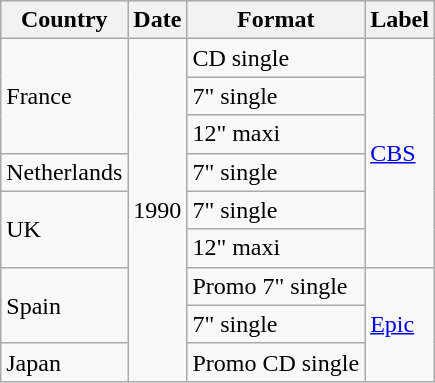<table class=wikitable>
<tr>
<th>Country</th>
<th>Date</th>
<th>Format</th>
<th>Label</th>
</tr>
<tr>
<td rowspan="3">France</td>
<td rowspan="9">1990</td>
<td>CD single</td>
<td rowspan="6"><a href='#'>CBS</a></td>
</tr>
<tr>
<td>7" single</td>
</tr>
<tr>
<td>12" maxi</td>
</tr>
<tr>
<td>Netherlands</td>
<td>7" single</td>
</tr>
<tr>
<td rowspan="2">UK</td>
<td>7" single</td>
</tr>
<tr>
<td>12" maxi</td>
</tr>
<tr>
<td rowspan="2">Spain</td>
<td>Promo 7" single</td>
<td rowspan="3"><a href='#'>Epic</a></td>
</tr>
<tr>
<td>7" single</td>
</tr>
<tr>
<td>Japan</td>
<td>Promo CD single</td>
</tr>
</table>
